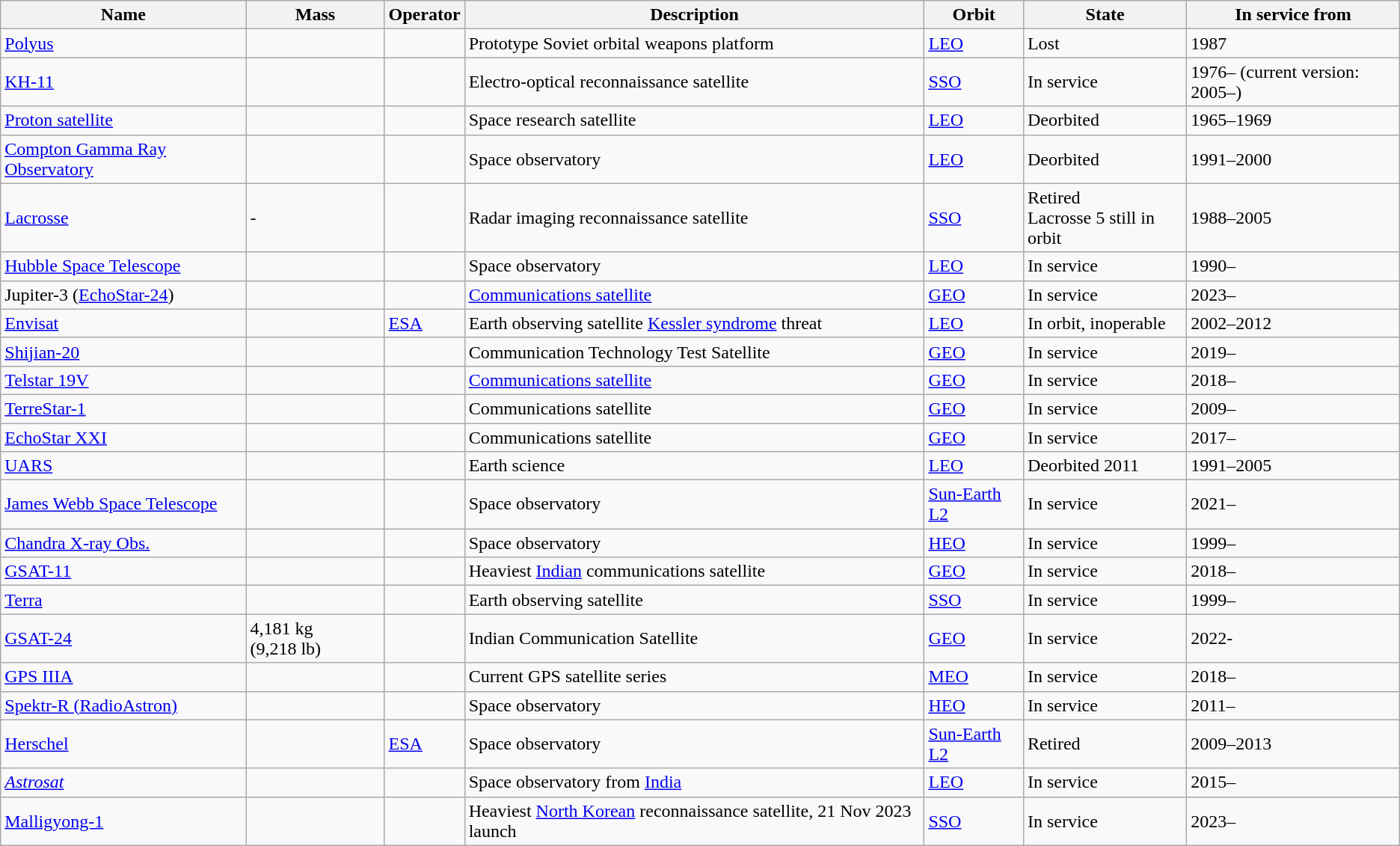<table class="wikitable sortable sticky-header">
<tr>
<th>Name</th>
<th>Mass</th>
<th>Operator</th>
<th>Description</th>
<th>Orbit</th>
<th>State</th>
<th>In service from</th>
</tr>
<tr>
<td><a href='#'>Polyus</a></td>
<td></td>
<td></td>
<td>Prototype Soviet orbital weapons platform</td>
<td><a href='#'>LEO</a></td>
<td>Lost</td>
<td>1987</td>
</tr>
<tr>
<td><a href='#'>KH-11</a></td>
<td></td>
<td></td>
<td>Electro-optical reconnaissance satellite</td>
<td><a href='#'>SSO</a></td>
<td>In service</td>
<td>1976– (current version: 2005–)</td>
</tr>
<tr>
<td><a href='#'>Proton satellite</a></td>
<td></td>
<td></td>
<td>Space research satellite</td>
<td><a href='#'>LEO</a></td>
<td>Deorbited</td>
<td>1965–1969</td>
</tr>
<tr>
<td><a href='#'>Compton Gamma Ray Observatory</a></td>
<td></td>
<td></td>
<td>Space observatory</td>
<td><a href='#'>LEO</a></td>
<td>Deorbited</td>
<td>1991–2000</td>
</tr>
<tr>
<td><a href='#'>Lacrosse</a></td>
<td>-<br></td>
<td></td>
<td>Radar imaging reconnaissance satellite</td>
<td><a href='#'>SSO</a></td>
<td>Retired<br>Lacrosse 5 still in orbit</td>
<td>1988–2005</td>
</tr>
<tr>
<td><a href='#'>Hubble Space Telescope</a></td>
<td></td>
<td></td>
<td>Space observatory</td>
<td><a href='#'>LEO</a></td>
<td>In service</td>
<td>1990–</td>
</tr>
<tr>
<td>Jupiter-3 (<a href='#'>EchoStar-24</a>)</td>
<td></td>
<td></td>
<td><a href='#'>Communications satellite</a></td>
<td><a href='#'>GEO</a></td>
<td>In service</td>
<td>2023–</td>
</tr>
<tr>
<td><a href='#'>Envisat</a></td>
<td></td>
<td> <a href='#'>ESA</a></td>
<td>Earth observing satellite  <a href='#'>Kessler syndrome</a> threat</td>
<td><a href='#'>LEO</a></td>
<td>In orbit, inoperable</td>
<td>2002–2012</td>
</tr>
<tr>
<td><a href='#'>Shijian-20</a></td>
<td></td>
<td></td>
<td>Communication Technology Test Satellite</td>
<td><a href='#'>GEO</a></td>
<td>In service</td>
<td>2019–</td>
</tr>
<tr>
<td><a href='#'>Telstar 19V</a></td>
<td></td>
<td></td>
<td><a href='#'>Communications satellite</a></td>
<td><a href='#'>GEO</a></td>
<td>In service</td>
<td>2018–</td>
</tr>
<tr>
<td><a href='#'>TerreStar-1</a></td>
<td></td>
<td></td>
<td>Communications satellite</td>
<td><a href='#'>GEO</a></td>
<td>In service</td>
<td>2009–</td>
</tr>
<tr>
<td><a href='#'>EchoStar XXI</a></td>
<td></td>
<td></td>
<td>Communications satellite</td>
<td><a href='#'>GEO</a></td>
<td>In service</td>
<td>2017–</td>
</tr>
<tr>
<td><a href='#'>UARS</a></td>
<td></td>
<td></td>
<td>Earth science</td>
<td><a href='#'>LEO</a></td>
<td>Deorbited 2011</td>
<td>1991–2005</td>
</tr>
<tr>
<td><a href='#'>James Webb Space Telescope</a></td>
<td></td>
<td></td>
<td>Space observatory</td>
<td><a href='#'>Sun-Earth</a> <a href='#'>L2</a></td>
<td>In service</td>
<td>2021–</td>
</tr>
<tr>
<td><a href='#'>Chandra X-ray Obs.</a></td>
<td></td>
<td></td>
<td>Space observatory</td>
<td><a href='#'>HEO</a></td>
<td>In service</td>
<td>1999–</td>
</tr>
<tr>
<td><a href='#'>GSAT-11</a></td>
<td></td>
<td></td>
<td>Heaviest <a href='#'>Indian</a> communications satellite</td>
<td><a href='#'>GEO</a></td>
<td>In service</td>
<td>2018–</td>
</tr>
<tr>
<td><a href='#'>Terra</a></td>
<td></td>
<td></td>
<td>Earth observing satellite</td>
<td><a href='#'>SSO</a></td>
<td>In service</td>
<td>1999–</td>
</tr>
<tr>
<td><a href='#'>GSAT-24</a></td>
<td>4,181 kg (9,218 lb)</td>
<td></td>
<td>Indian Communication Satellite</td>
<td><a href='#'>GEO</a></td>
<td>In service</td>
<td>2022-</td>
</tr>
<tr>
<td><a href='#'>GPS IIIA</a></td>
<td></td>
<td></td>
<td>Current GPS satellite series</td>
<td><a href='#'>MEO</a></td>
<td>In service</td>
<td>2018–</td>
</tr>
<tr>
<td><a href='#'>Spektr-R (RadioAstron)</a></td>
<td></td>
<td></td>
<td>Space observatory</td>
<td><a href='#'>HEO</a></td>
<td>In service</td>
<td>2011–</td>
</tr>
<tr>
<td><a href='#'>Herschel</a></td>
<td></td>
<td> <a href='#'>ESA</a></td>
<td>Space observatory</td>
<td><a href='#'>Sun-Earth</a> <a href='#'>L2</a></td>
<td>Retired</td>
<td>2009–2013</td>
</tr>
<tr>
<td><em><a href='#'>Astrosat</a></em></td>
<td></td>
<td></td>
<td>Space observatory from <a href='#'>India</a></td>
<td><a href='#'>LEO</a></td>
<td>In service</td>
<td>2015–</td>
</tr>
<tr>
<td><a href='#'>Malligyong-1</a></td>
<td></td>
<td></td>
<td>Heaviest <a href='#'>North Korean</a> reconnaissance satellite, 21 Nov 2023 launch</td>
<td><a href='#'>SSO</a></td>
<td>In service</td>
<td>2023–</td>
</tr>
</table>
